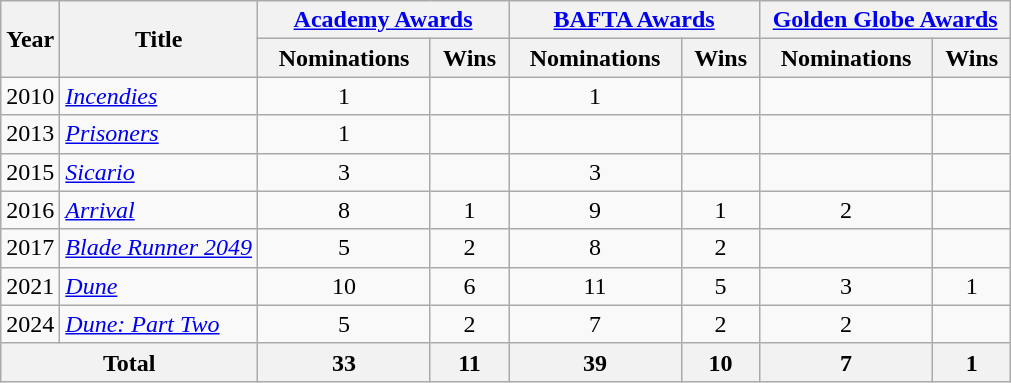<table class="wikitable">
<tr>
<th rowspan="2">Year</th>
<th rowspan="2">Title</th>
<th colspan="2" style="text-align:center;" width=160><a href='#'>Academy Awards</a></th>
<th colspan="2" style="text-align:center;" width=160><a href='#'>BAFTA Awards</a></th>
<th colspan="2" style="text-align:center;" width=160><a href='#'>Golden Globe Awards</a></th>
</tr>
<tr>
<th>Nominations</th>
<th>Wins</th>
<th>Nominations</th>
<th>Wins</th>
<th>Nominations</th>
<th>Wins</th>
</tr>
<tr>
<td>2010</td>
<td><em><a href='#'>Incendies</a></em></td>
<td align=center>1</td>
<td></td>
<td align=center>1</td>
<td></td>
<td></td>
<td></td>
</tr>
<tr>
<td>2013</td>
<td><em><a href='#'>Prisoners</a></em></td>
<td align=center>1</td>
<td></td>
<td></td>
<td></td>
<td></td>
<td></td>
</tr>
<tr>
<td>2015</td>
<td><em><a href='#'>Sicario</a></em></td>
<td align=center>3</td>
<td></td>
<td align=center>3</td>
<td></td>
<td></td>
<td></td>
</tr>
<tr>
<td>2016</td>
<td><em><a href='#'>Arrival</a></em></td>
<td align=center>8</td>
<td align=center>1</td>
<td align=center>9</td>
<td align=center>1</td>
<td align=center>2</td>
<td></td>
</tr>
<tr>
<td>2017</td>
<td><em><a href='#'>Blade Runner 2049</a></em></td>
<td align=center>5</td>
<td align=center>2</td>
<td align=center>8</td>
<td align=center>2</td>
<td></td>
<td></td>
</tr>
<tr>
<td>2021</td>
<td><em><a href='#'>Dune</a></em></td>
<td align=center>10</td>
<td align=center>6</td>
<td align=center>11</td>
<td align=center>5</td>
<td align=center>3</td>
<td align=center>1</td>
</tr>
<tr>
<td>2024</td>
<td><em><a href='#'>Dune: Part Two</a></em></td>
<td align=center>5</td>
<td align=center>2</td>
<td align=center>7</td>
<td align=center>2</td>
<td align=center>2</td>
<td></td>
</tr>
<tr>
<th colspan="2"><strong>Total</strong></th>
<th align=center>33</th>
<th align=center>11</th>
<th align=center>39</th>
<th align=center>10</th>
<th align=center>7</th>
<th align=center>1</th>
</tr>
</table>
